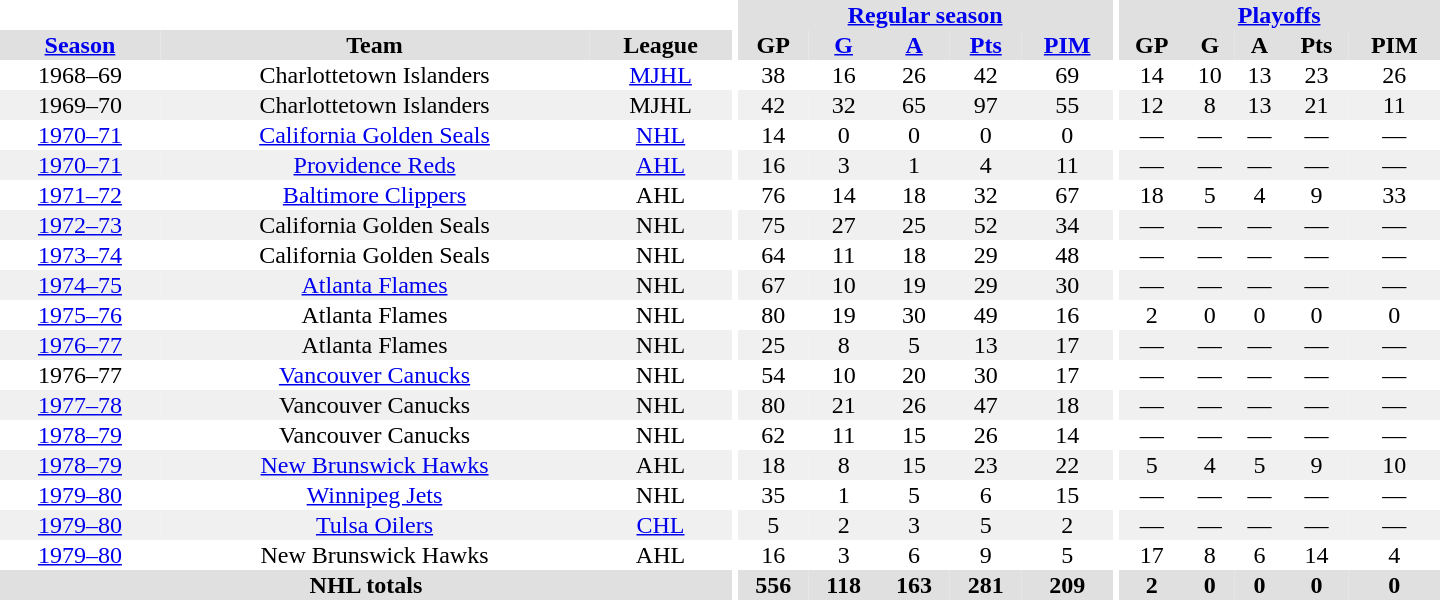<table border="0" cellpadding="1" cellspacing="0" style="text-align:center; width:60em">
<tr bgcolor="#e0e0e0">
<th colspan="3" bgcolor="#ffffff"></th>
<th rowspan="100" bgcolor="#ffffff"></th>
<th colspan="5"><a href='#'>Regular season</a></th>
<th rowspan="100" bgcolor="#ffffff"></th>
<th colspan="5"><a href='#'>Playoffs</a></th>
</tr>
<tr bgcolor="#e0e0e0">
<th><a href='#'>Season</a></th>
<th>Team</th>
<th>League</th>
<th>GP</th>
<th><a href='#'>G</a></th>
<th><a href='#'>A</a></th>
<th><a href='#'>Pts</a></th>
<th><a href='#'>PIM</a></th>
<th>GP</th>
<th>G</th>
<th>A</th>
<th>Pts</th>
<th>PIM</th>
</tr>
<tr>
<td>1968–69</td>
<td>Charlottetown Islanders</td>
<td><a href='#'>MJHL</a></td>
<td>38</td>
<td>16</td>
<td>26</td>
<td>42</td>
<td>69</td>
<td>14</td>
<td>10</td>
<td>13</td>
<td>23</td>
<td>26</td>
</tr>
<tr bgcolor="#f0f0f0">
<td>1969–70</td>
<td>Charlottetown Islanders</td>
<td>MJHL</td>
<td>42</td>
<td>32</td>
<td>65</td>
<td>97</td>
<td>55</td>
<td>12</td>
<td>8</td>
<td>13</td>
<td>21</td>
<td>11</td>
</tr>
<tr>
<td><a href='#'>1970–71</a></td>
<td><a href='#'>California Golden Seals</a></td>
<td><a href='#'>NHL</a></td>
<td>14</td>
<td>0</td>
<td>0</td>
<td>0</td>
<td>0</td>
<td>—</td>
<td>—</td>
<td>—</td>
<td>—</td>
<td>—</td>
</tr>
<tr bgcolor="#f0f0f0">
<td><a href='#'>1970–71</a></td>
<td><a href='#'>Providence Reds</a></td>
<td><a href='#'>AHL</a></td>
<td>16</td>
<td>3</td>
<td>1</td>
<td>4</td>
<td>11</td>
<td>—</td>
<td>—</td>
<td>—</td>
<td>—</td>
<td>—</td>
</tr>
<tr>
<td><a href='#'>1971–72</a></td>
<td><a href='#'>Baltimore Clippers</a></td>
<td>AHL</td>
<td>76</td>
<td>14</td>
<td>18</td>
<td>32</td>
<td>67</td>
<td>18</td>
<td>5</td>
<td>4</td>
<td>9</td>
<td>33</td>
</tr>
<tr bgcolor="#f0f0f0">
<td><a href='#'>1972–73</a></td>
<td>California Golden Seals</td>
<td>NHL</td>
<td>75</td>
<td>27</td>
<td>25</td>
<td>52</td>
<td>34</td>
<td>—</td>
<td>—</td>
<td>—</td>
<td>—</td>
<td>—</td>
</tr>
<tr>
<td><a href='#'>1973–74</a></td>
<td>California Golden Seals</td>
<td>NHL</td>
<td>64</td>
<td>11</td>
<td>18</td>
<td>29</td>
<td>48</td>
<td>—</td>
<td>—</td>
<td>—</td>
<td>—</td>
<td>—</td>
</tr>
<tr bgcolor="#f0f0f0">
<td><a href='#'>1974–75</a></td>
<td><a href='#'>Atlanta Flames</a></td>
<td>NHL</td>
<td>67</td>
<td>10</td>
<td>19</td>
<td>29</td>
<td>30</td>
<td>—</td>
<td>—</td>
<td>—</td>
<td>—</td>
<td>—</td>
</tr>
<tr>
<td><a href='#'>1975–76</a></td>
<td>Atlanta Flames</td>
<td>NHL</td>
<td>80</td>
<td>19</td>
<td>30</td>
<td>49</td>
<td>16</td>
<td>2</td>
<td>0</td>
<td>0</td>
<td>0</td>
<td>0</td>
</tr>
<tr bgcolor="#f0f0f0">
<td><a href='#'>1976–77</a></td>
<td>Atlanta Flames</td>
<td>NHL</td>
<td>25</td>
<td>8</td>
<td>5</td>
<td>13</td>
<td>17</td>
<td>—</td>
<td>—</td>
<td>—</td>
<td>—</td>
<td>—</td>
</tr>
<tr>
<td>1976–77</td>
<td><a href='#'>Vancouver Canucks</a></td>
<td>NHL</td>
<td>54</td>
<td>10</td>
<td>20</td>
<td>30</td>
<td>17</td>
<td>—</td>
<td>—</td>
<td>—</td>
<td>—</td>
<td>—</td>
</tr>
<tr bgcolor="#f0f0f0">
<td><a href='#'>1977–78</a></td>
<td>Vancouver Canucks</td>
<td>NHL</td>
<td>80</td>
<td>21</td>
<td>26</td>
<td>47</td>
<td>18</td>
<td>—</td>
<td>—</td>
<td>—</td>
<td>—</td>
<td>—</td>
</tr>
<tr>
<td><a href='#'>1978–79</a></td>
<td>Vancouver Canucks</td>
<td>NHL</td>
<td>62</td>
<td>11</td>
<td>15</td>
<td>26</td>
<td>14</td>
<td>—</td>
<td>—</td>
<td>—</td>
<td>—</td>
<td>—</td>
</tr>
<tr bgcolor="#f0f0f0">
<td><a href='#'>1978–79</a></td>
<td><a href='#'>New Brunswick Hawks</a></td>
<td>AHL</td>
<td>18</td>
<td>8</td>
<td>15</td>
<td>23</td>
<td>22</td>
<td>5</td>
<td>4</td>
<td>5</td>
<td>9</td>
<td>10</td>
</tr>
<tr>
<td><a href='#'>1979–80</a></td>
<td><a href='#'>Winnipeg Jets</a></td>
<td>NHL</td>
<td>35</td>
<td>1</td>
<td>5</td>
<td>6</td>
<td>15</td>
<td>—</td>
<td>—</td>
<td>—</td>
<td>—</td>
<td>—</td>
</tr>
<tr bgcolor="#f0f0f0">
<td><a href='#'>1979–80</a></td>
<td><a href='#'>Tulsa Oilers</a></td>
<td><a href='#'>CHL</a></td>
<td>5</td>
<td>2</td>
<td>3</td>
<td>5</td>
<td>2</td>
<td>—</td>
<td>—</td>
<td>—</td>
<td>—</td>
<td>—</td>
</tr>
<tr>
<td><a href='#'>1979–80</a></td>
<td>New Brunswick Hawks</td>
<td>AHL</td>
<td>16</td>
<td>3</td>
<td>6</td>
<td>9</td>
<td>5</td>
<td>17</td>
<td>8</td>
<td>6</td>
<td>14</td>
<td>4</td>
</tr>
<tr bgcolor="#e0e0e0">
<th colspan="3">NHL totals</th>
<th>556</th>
<th>118</th>
<th>163</th>
<th>281</th>
<th>209</th>
<th>2</th>
<th>0</th>
<th>0</th>
<th>0</th>
<th>0</th>
</tr>
</table>
